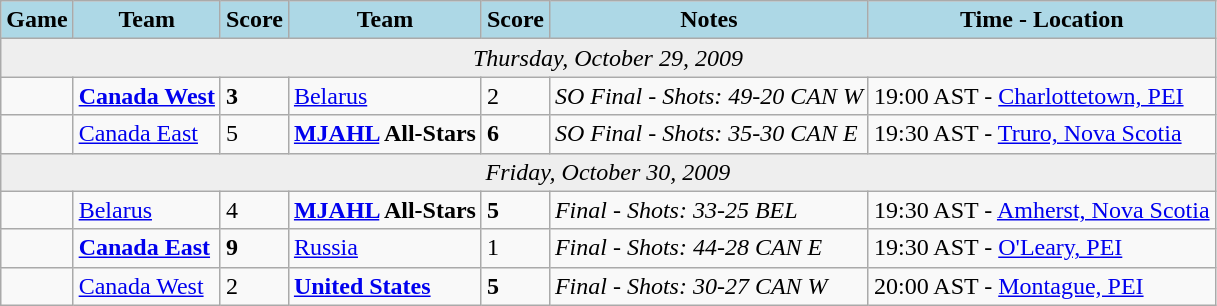<table class="wikitable">
<tr>
<th style="background:lightblue;">Game</th>
<th style="background:lightblue;">Team</th>
<th style="background:lightblue;">Score</th>
<th style="background:lightblue;">Team</th>
<th style="background:lightblue;">Score</th>
<th style="background:lightblue;">Notes</th>
<th style="background:lightblue;">Time - Location</th>
</tr>
<tr bgcolor="eeeeee" align="center">
<td colspan="11"><em>Thursday, October 29, 2009</em></td>
</tr>
<tr bgcolor=>
<td></td>
<td><strong><a href='#'>Canada West</a></strong></td>
<td><strong>3</strong></td>
<td><a href='#'>Belarus</a></td>
<td>2</td>
<td><em>SO Final - Shots: 49-20 CAN W</em></td>
<td>19:00 AST - <a href='#'>Charlottetown, PEI</a></td>
</tr>
<tr bgcolor=>
<td></td>
<td><a href='#'>Canada East</a></td>
<td>5</td>
<td><strong><a href='#'>MJAHL</a> All-Stars</strong></td>
<td><strong>6</strong></td>
<td><em>SO Final - Shots: 35-30 CAN E</em></td>
<td>19:30 AST - <a href='#'>Truro, Nova Scotia</a></td>
</tr>
<tr bgcolor="eeeeee" align="center">
<td colspan="11"><em>Friday, October 30, 2009</em></td>
</tr>
<tr bgcolor=>
<td></td>
<td><a href='#'>Belarus</a></td>
<td>4</td>
<td><strong><a href='#'>MJAHL</a> All-Stars</strong></td>
<td><strong>5</strong></td>
<td><em>Final - Shots: 33-25 BEL</em></td>
<td>19:30 AST - <a href='#'>Amherst, Nova Scotia</a></td>
</tr>
<tr bgcolor=>
<td></td>
<td><strong><a href='#'>Canada East</a></strong></td>
<td><strong>9</strong></td>
<td><a href='#'>Russia</a></td>
<td>1</td>
<td><em>Final - Shots: 44-28 CAN E</em></td>
<td>19:30 AST - <a href='#'>O'Leary, PEI</a></td>
</tr>
<tr bgcolor=>
<td></td>
<td><a href='#'>Canada West</a></td>
<td>2</td>
<td><strong><a href='#'>United States</a></strong></td>
<td><strong>5</strong></td>
<td><em>Final - Shots: 30-27 CAN W</em></td>
<td>20:00 AST - <a href='#'>Montague, PEI</a></td>
</tr>
</table>
